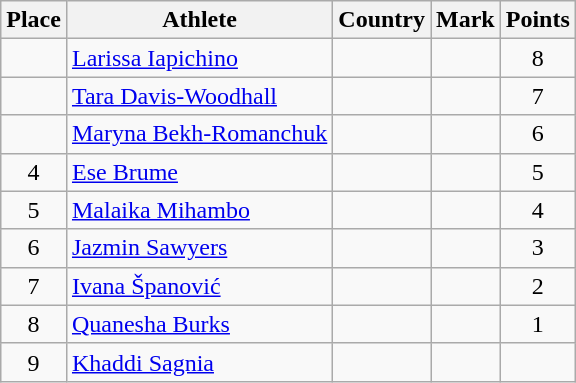<table class="wikitable">
<tr>
<th>Place</th>
<th>Athlete</th>
<th>Country</th>
<th>Mark</th>
<th>Points</th>
</tr>
<tr>
<td align=center></td>
<td><a href='#'>Larissa Iapichino</a></td>
<td></td>
<td> </td>
<td align=center>8</td>
</tr>
<tr>
<td align=center></td>
<td><a href='#'>Tara Davis-Woodhall</a></td>
<td></td>
<td> </td>
<td align=center>7</td>
</tr>
<tr>
<td align=center></td>
<td><a href='#'>Maryna Bekh-Romanchuk</a></td>
<td></td>
<td> </td>
<td align=center>6</td>
</tr>
<tr>
<td align=center>4</td>
<td><a href='#'>Ese Brume</a></td>
<td></td>
<td> </td>
<td align=center>5</td>
</tr>
<tr>
<td align=center>5</td>
<td><a href='#'>Malaika Mihambo</a></td>
<td></td>
<td> </td>
<td align=center>4</td>
</tr>
<tr>
<td align=center>6</td>
<td><a href='#'>Jazmin Sawyers</a></td>
<td></td>
<td> </td>
<td align=center>3</td>
</tr>
<tr>
<td align=center>7</td>
<td><a href='#'>Ivana Španović</a></td>
<td></td>
<td> </td>
<td align=center>2</td>
</tr>
<tr>
<td align=center>8</td>
<td><a href='#'>Quanesha Burks</a></td>
<td></td>
<td> </td>
<td align=center>1</td>
</tr>
<tr>
<td align=center>9</td>
<td><a href='#'>Khaddi Sagnia</a></td>
<td></td>
<td> </td>
<td align=center></td>
</tr>
</table>
